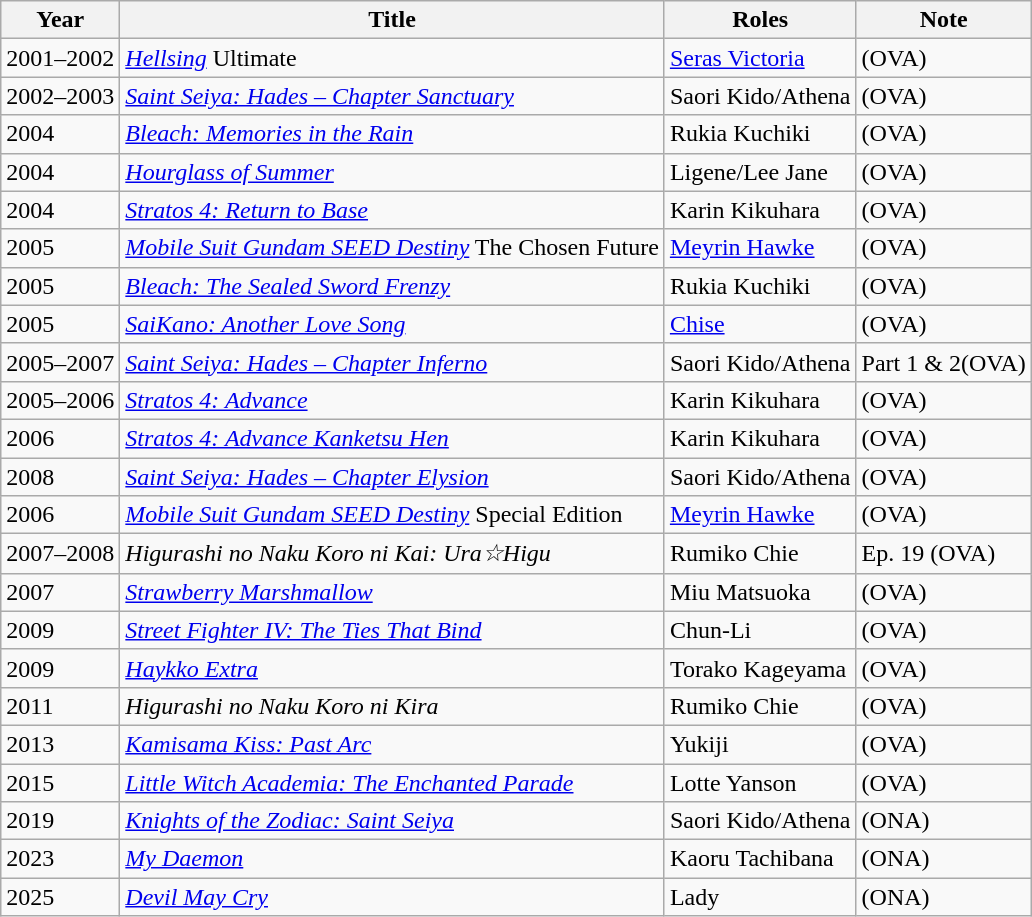<table class="wikitable sortable">
<tr>
<th>Year</th>
<th>Title</th>
<th>Roles</th>
<th>Note</th>
</tr>
<tr>
<td>2001–2002</td>
<td><em><a href='#'>Hellsing</a></em> Ultimate</td>
<td><a href='#'>Seras Victoria</a></td>
<td>(OVA)</td>
</tr>
<tr>
<td>2002–2003</td>
<td><em><a href='#'>Saint Seiya: Hades – Chapter Sanctuary</a></em></td>
<td>Saori Kido/Athena</td>
<td>(OVA)</td>
</tr>
<tr>
<td>2004</td>
<td><em><a href='#'>Bleach: Memories in the Rain</a></em></td>
<td>Rukia Kuchiki</td>
<td>(OVA)</td>
</tr>
<tr>
<td>2004</td>
<td><em><a href='#'>Hourglass of Summer</a></em></td>
<td>Ligene/Lee Jane</td>
<td>(OVA)</td>
</tr>
<tr>
<td>2004</td>
<td><em><a href='#'>Stratos 4: Return to Base</a></em></td>
<td>Karin Kikuhara</td>
<td>(OVA)</td>
</tr>
<tr>
<td>2005</td>
<td><em><a href='#'>Mobile Suit Gundam SEED Destiny</a></em> The Chosen Future</td>
<td><a href='#'>Meyrin Hawke</a></td>
<td>(OVA)</td>
</tr>
<tr>
<td>2005</td>
<td><em><a href='#'>Bleach: The Sealed Sword Frenzy</a></em></td>
<td>Rukia Kuchiki</td>
<td>(OVA)</td>
</tr>
<tr>
<td>2005</td>
<td><em><a href='#'>SaiKano: Another Love Song</a></em></td>
<td><a href='#'>Chise</a></td>
<td>(OVA)</td>
</tr>
<tr>
<td>2005–2007</td>
<td><em><a href='#'>Saint Seiya: Hades – Chapter Inferno</a></em></td>
<td>Saori Kido/Athena</td>
<td>Part 1 & 2(OVA)</td>
</tr>
<tr>
<td>2005–2006</td>
<td><em><a href='#'>Stratos 4: Advance</a></em></td>
<td>Karin Kikuhara</td>
<td>(OVA)</td>
</tr>
<tr>
<td>2006</td>
<td><em><a href='#'>Stratos 4: Advance Kanketsu Hen</a></em></td>
<td>Karin Kikuhara</td>
<td>(OVA)</td>
</tr>
<tr>
<td>2008</td>
<td><em><a href='#'>Saint Seiya: Hades – Chapter Elysion</a></em></td>
<td>Saori Kido/Athena</td>
<td>(OVA)</td>
</tr>
<tr>
<td>2006</td>
<td><em><a href='#'>Mobile Suit Gundam SEED Destiny</a></em> Special Edition</td>
<td><a href='#'>Meyrin Hawke</a></td>
<td>(OVA)</td>
</tr>
<tr>
<td>2007–2008</td>
<td><em>Higurashi no Naku Koro ni Kai: Ura☆Higu</em></td>
<td>Rumiko Chie</td>
<td>Ep. 19 (OVA)</td>
</tr>
<tr>
<td>2007</td>
<td><em><a href='#'>Strawberry Marshmallow</a></em></td>
<td>Miu Matsuoka</td>
<td>(OVA)</td>
</tr>
<tr>
<td>2009</td>
<td><em><a href='#'>Street Fighter IV: The Ties That Bind</a></em></td>
<td>Chun-Li</td>
<td>(OVA)</td>
</tr>
<tr>
<td>2009</td>
<td><a href='#'><em>Haykko Extra</em></a></td>
<td>Torako Kageyama</td>
<td>(OVA)</td>
</tr>
<tr>
<td>2011</td>
<td><em>Higurashi no Naku Koro ni Kira</em></td>
<td>Rumiko Chie</td>
<td>(OVA)</td>
</tr>
<tr>
<td>2013</td>
<td><em><a href='#'>Kamisama Kiss: Past Arc</a></em></td>
<td>Yukiji</td>
<td>(OVA)</td>
</tr>
<tr>
<td>2015</td>
<td><em><a href='#'>Little Witch Academia: The Enchanted Parade</a></em></td>
<td>Lotte Yanson</td>
<td>(OVA)</td>
</tr>
<tr>
<td>2019</td>
<td><em><a href='#'>Knights of the Zodiac: Saint Seiya</a></em></td>
<td>Saori Kido/Athena</td>
<td>(ONA)</td>
</tr>
<tr>
<td>2023</td>
<td><em><a href='#'>My Daemon</a></em></td>
<td>Kaoru Tachibana</td>
<td>(ONA)</td>
</tr>
<tr>
<td>2025</td>
<td><em><a href='#'>Devil May Cry</a></em></td>
<td>Lady</td>
<td>(ONA)</td>
</tr>
</table>
